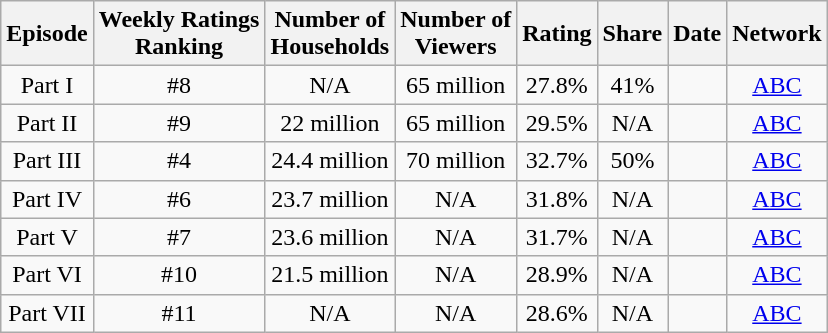<table class="sortable wikitable" style="text-align:center">
<tr>
<th>Episode</th>
<th>Weekly Ratings <br> Ranking</th>
<th>Number of <br> Households</th>
<th>Number of <br> Viewers</th>
<th>Rating</th>
<th>Share</th>
<th>Date</th>
<th>Network</th>
</tr>
<tr>
<td>Part I</td>
<td>#8</td>
<td>N/A</td>
<td>65 million</td>
<td>27.8%</td>
<td>41%</td>
<td></td>
<td><a href='#'>ABC</a></td>
</tr>
<tr>
<td>Part II</td>
<td>#9</td>
<td>22 million</td>
<td>65 million</td>
<td>29.5%</td>
<td>N/A</td>
<td></td>
<td><a href='#'>ABC</a></td>
</tr>
<tr>
<td>Part III</td>
<td>#4</td>
<td>24.4 million</td>
<td>70 million</td>
<td>32.7%</td>
<td>50%</td>
<td></td>
<td><a href='#'>ABC</a></td>
</tr>
<tr>
<td>Part IV</td>
<td>#6</td>
<td>23.7 million</td>
<td>N/A</td>
<td>31.8%</td>
<td>N/A</td>
<td></td>
<td><a href='#'>ABC</a></td>
</tr>
<tr>
<td>Part V</td>
<td>#7</td>
<td>23.6 million</td>
<td>N/A</td>
<td>31.7%</td>
<td>N/A</td>
<td></td>
<td><a href='#'>ABC</a></td>
</tr>
<tr>
<td>Part VI</td>
<td>#10</td>
<td>21.5 million</td>
<td>N/A</td>
<td>28.9%</td>
<td>N/A</td>
<td></td>
<td><a href='#'>ABC</a></td>
</tr>
<tr>
<td>Part VII</td>
<td>#11</td>
<td>N/A</td>
<td>N/A</td>
<td>28.6%</td>
<td>N/A</td>
<td></td>
<td><a href='#'>ABC</a></td>
</tr>
</table>
